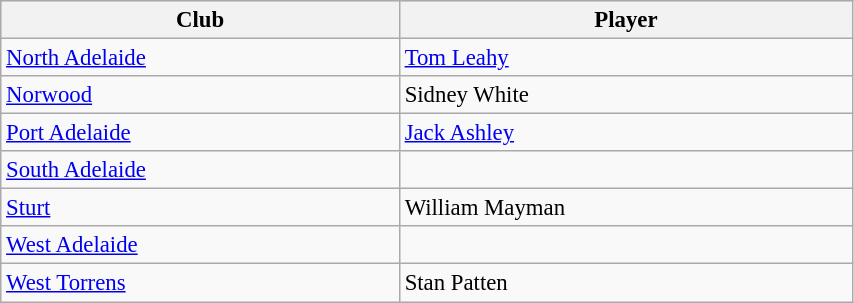<table class="wikitable sortable collapsible" style="text-align:left; font-size:95%; width:45%;">
<tr style="background:#C1D8FF;">
<th>Club</th>
<th>Player</th>
</tr>
<tr>
<td><a href='#'>North Adelaide</a></td>
<td><a href='#'>Tom Leahy</a></td>
</tr>
<tr>
<td><a href='#'>Norwood</a></td>
<td>Sidney White</td>
</tr>
<tr>
<td><a href='#'>Port Adelaide</a></td>
<td><a href='#'>Jack Ashley</a></td>
</tr>
<tr>
<td><a href='#'>South Adelaide</a></td>
<td></td>
</tr>
<tr>
<td><a href='#'>Sturt</a></td>
<td>William Mayman</td>
</tr>
<tr>
<td><a href='#'>West Adelaide</a></td>
<td></td>
</tr>
<tr>
<td><a href='#'>West Torrens</a></td>
<td>Stan Patten</td>
</tr>
</table>
